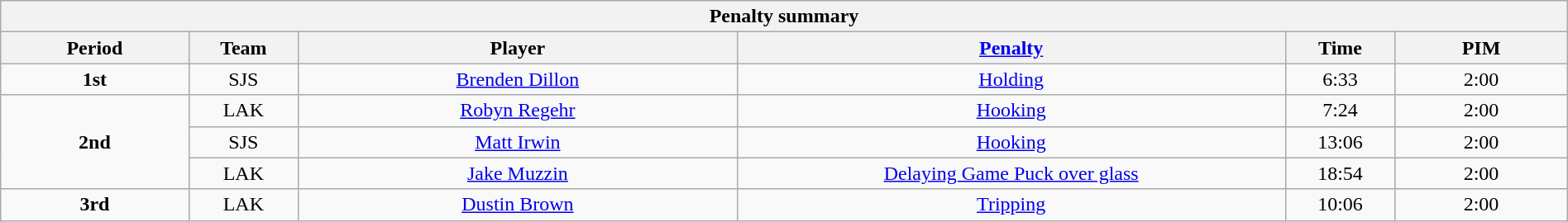<table style="width:100%;" class="wikitable">
<tr>
<th colspan=6>Penalty summary</th>
</tr>
<tr>
<th style="width:12%;">Period</th>
<th style="width:7%;">Team</th>
<th style="width:28%;">Player</th>
<th style="width:35%;"><a href='#'>Penalty</a></th>
<th style="width:7%;">Time</th>
<th style="width:11%;">PIM</th>
</tr>
<tr>
<td align=center rowspan="1"><strong>1st</strong></td>
<td align=center>SJS</td>
<td align=center><a href='#'>Brenden Dillon</a></td>
<td align=center><a href='#'>Holding</a></td>
<td align=center>6:33</td>
<td align=center>2:00</td>
</tr>
<tr>
<td align=center rowspan="3"><strong>2nd</strong></td>
<td align=center>LAK</td>
<td align=center><a href='#'>Robyn Regehr</a></td>
<td align=center><a href='#'>Hooking</a></td>
<td align=center>7:24</td>
<td align=center>2:00</td>
</tr>
<tr>
<td align=center>SJS</td>
<td align=center><a href='#'>Matt Irwin</a></td>
<td align=center><a href='#'>Hooking</a></td>
<td align=center>13:06</td>
<td align=center>2:00</td>
</tr>
<tr>
<td align=center>LAK</td>
<td align=center><a href='#'>Jake Muzzin</a></td>
<td align=center><a href='#'>Delaying Game Puck over glass</a></td>
<td align=center>18:54</td>
<td align=center>2:00</td>
</tr>
<tr>
<td align=center rowspan="1"><strong>3rd</strong></td>
<td align=center>LAK</td>
<td align=center><a href='#'>Dustin Brown</a></td>
<td align=center><a href='#'>Tripping</a></td>
<td align=center>10:06</td>
<td align=center>2:00</td>
</tr>
</table>
